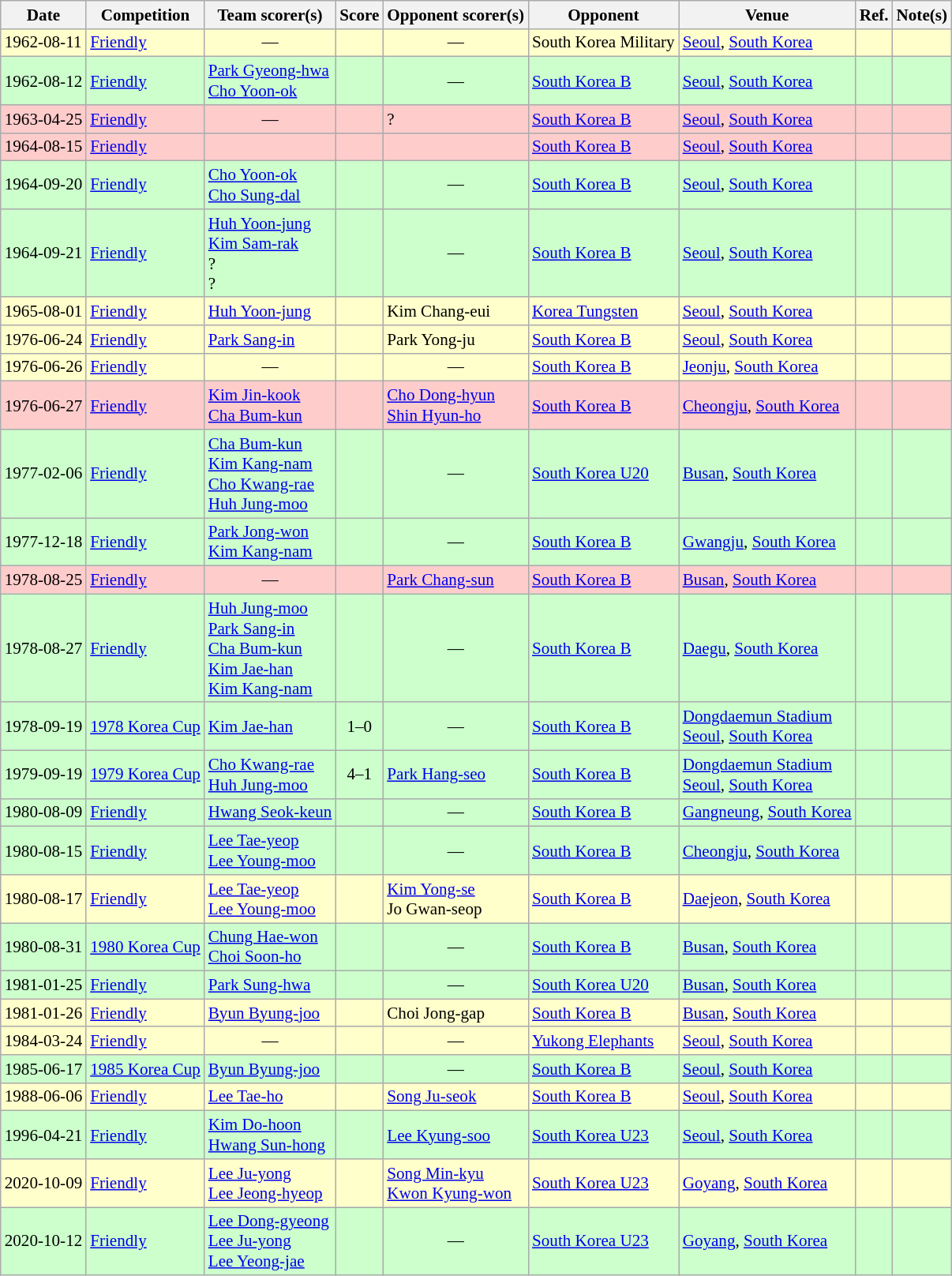<table class="wikitable" style="font-size:88%;">
<tr>
<th>Date</th>
<th>Competition</th>
<th>Team scorer(s)</th>
<th>Score</th>
<th>Opponent scorer(s)</th>
<th>Opponent</th>
<th>Venue</th>
<th>Ref.</th>
<th>Note(s)</th>
</tr>
<tr bgcolor="#ffffcc">
<td>1962-08-11</td>
<td><a href='#'>Friendly</a></td>
<td align="center">—</td>
<td></td>
<td align="center">—</td>
<td> South Korea Military</td>
<td><a href='#'>Seoul</a>, <a href='#'>South Korea</a></td>
<td></td>
<td></td>
</tr>
<tr bgcolor="#ccffcc">
<td>1962-08-12</td>
<td><a href='#'>Friendly</a></td>
<td><a href='#'>Park Gyeong-hwa</a> <br><a href='#'>Cho Yoon-ok</a> </td>
<td></td>
<td align="center">—</td>
<td> <a href='#'>South Korea B</a></td>
<td><a href='#'>Seoul</a>, <a href='#'>South Korea</a></td>
<td></td>
<td></td>
</tr>
<tr bgcolor="#ffcccc">
<td>1963-04-25</td>
<td><a href='#'>Friendly</a></td>
<td align="center">—</td>
<td></td>
<td>? </td>
<td> <a href='#'>South Korea B</a></td>
<td><a href='#'>Seoul</a>, <a href='#'>South Korea</a></td>
<td></td>
<td></td>
</tr>
<tr bgcolor="#ffcccc">
<td>1964-08-15</td>
<td><a href='#'>Friendly</a></td>
<td></td>
<td></td>
<td></td>
<td> <a href='#'>South Korea B</a></td>
<td><a href='#'>Seoul</a>, <a href='#'>South Korea</a></td>
<td></td>
<td></td>
</tr>
<tr bgcolor="#ccffcc">
<td>1964-09-20</td>
<td><a href='#'>Friendly</a></td>
<td><a href='#'>Cho Yoon-ok</a> <br><a href='#'>Cho Sung-dal</a> </td>
<td></td>
<td align="center">—</td>
<td> <a href='#'>South Korea B</a></td>
<td><a href='#'>Seoul</a>, <a href='#'>South Korea</a></td>
<td></td>
<td></td>
</tr>
<tr bgcolor="#ccffcc">
<td>1964-09-21</td>
<td><a href='#'>Friendly</a></td>
<td><a href='#'>Huh Yoon-jung</a> <br><a href='#'>Kim Sam-rak</a> <br>? <br>? </td>
<td></td>
<td align="center">—</td>
<td> <a href='#'>South Korea B</a></td>
<td><a href='#'>Seoul</a>, <a href='#'>South Korea</a></td>
<td></td>
<td></td>
</tr>
<tr bgcolor="#ffffcc">
<td>1965-08-01</td>
<td><a href='#'>Friendly</a></td>
<td><a href='#'>Huh Yoon-jung</a> </td>
<td></td>
<td>Kim Chang-eui </td>
<td> <a href='#'>Korea Tungsten</a></td>
<td><a href='#'>Seoul</a>, <a href='#'>South Korea</a></td>
<td></td>
<td></td>
</tr>
<tr bgcolor="#ffffcc">
<td>1976-06-24</td>
<td><a href='#'>Friendly</a></td>
<td><a href='#'>Park Sang-in</a> </td>
<td></td>
<td>Park Yong-ju </td>
<td> <a href='#'>South Korea B</a></td>
<td><a href='#'>Seoul</a>, <a href='#'>South Korea</a></td>
<td></td>
<td></td>
</tr>
<tr bgcolor="#ffffcc">
<td>1976-06-26</td>
<td><a href='#'>Friendly</a></td>
<td align="center">—</td>
<td></td>
<td align="center">—</td>
<td> <a href='#'>South Korea B</a></td>
<td><a href='#'>Jeonju</a>, <a href='#'>South Korea</a></td>
<td></td>
<td></td>
</tr>
<tr bgcolor="#ffcccc">
<td>1976-06-27</td>
<td><a href='#'>Friendly</a></td>
<td><a href='#'>Kim Jin-kook</a> <br><a href='#'>Cha Bum-kun</a> </td>
<td></td>
<td><a href='#'>Cho Dong-hyun</a> <br><a href='#'>Shin Hyun-ho</a> </td>
<td> <a href='#'>South Korea B</a></td>
<td><a href='#'>Cheongju</a>, <a href='#'>South Korea</a></td>
<td></td>
<td></td>
</tr>
<tr bgcolor="#ccffcc">
<td>1977-02-06</td>
<td><a href='#'>Friendly</a></td>
<td><a href='#'>Cha Bum-kun</a> <br><a href='#'>Kim Kang-nam</a> <br><a href='#'>Cho Kwang-rae</a> <br><a href='#'>Huh Jung-moo</a> </td>
<td></td>
<td align="center">—</td>
<td> <a href='#'>South Korea U20</a></td>
<td><a href='#'>Busan</a>, <a href='#'>South Korea</a></td>
<td></td>
<td></td>
</tr>
<tr bgcolor="#ccffcc">
<td>1977-12-18</td>
<td><a href='#'>Friendly</a></td>
<td><a href='#'>Park Jong-won</a> <br><a href='#'>Kim Kang-nam</a> </td>
<td></td>
<td align="center">—</td>
<td> <a href='#'>South Korea B</a></td>
<td><a href='#'>Gwangju</a>, <a href='#'>South Korea</a></td>
<td></td>
<td></td>
</tr>
<tr bgcolor="#ffcccc">
<td>1978-08-25</td>
<td><a href='#'>Friendly</a></td>
<td align="center">—</td>
<td></td>
<td><a href='#'>Park Chang-sun</a> </td>
<td> <a href='#'>South Korea B</a></td>
<td><a href='#'>Busan</a>, <a href='#'>South Korea</a></td>
<td></td>
<td></td>
</tr>
<tr bgcolor="#ccffcc">
<td>1978-08-27</td>
<td><a href='#'>Friendly</a></td>
<td><a href='#'>Huh Jung-moo</a> <br><a href='#'>Park Sang-in</a> <br><a href='#'>Cha Bum-kun</a> <br><a href='#'>Kim Jae-han</a> <br><a href='#'>Kim Kang-nam</a> </td>
<td></td>
<td align="center">—</td>
<td> <a href='#'>South Korea B</a></td>
<td><a href='#'>Daegu</a>, <a href='#'>South Korea</a></td>
<td></td>
<td></td>
</tr>
<tr bgcolor="#ccffcc">
<td>1978-09-19</td>
<td><a href='#'>1978 Korea Cup</a></td>
<td><a href='#'>Kim Jae-han</a> </td>
<td style="text-align:center;">1–0</td>
<td align="center">—</td>
<td> <a href='#'>South Korea B</a></td>
<td><a href='#'>Dongdaemun Stadium</a><br><a href='#'>Seoul</a>, <a href='#'>South Korea</a></td>
<td></td>
<td></td>
</tr>
<tr bgcolor="#ccffcc">
<td>1979-09-19</td>
<td><a href='#'>1979 Korea Cup</a></td>
<td><a href='#'>Cho Kwang-rae</a> <br><a href='#'>Huh Jung-moo</a> </td>
<td style="text-align:center;">4–1</td>
<td><a href='#'>Park Hang-seo</a> </td>
<td> <a href='#'>South Korea B</a></td>
<td><a href='#'>Dongdaemun Stadium</a><br><a href='#'>Seoul</a>, <a href='#'>South Korea</a></td>
<td></td>
<td></td>
</tr>
<tr bgcolor="#ccffcc">
<td>1980-08-09</td>
<td><a href='#'>Friendly</a></td>
<td><a href='#'>Hwang Seok-keun</a> </td>
<td></td>
<td align="center">—</td>
<td> <a href='#'>South Korea B</a></td>
<td><a href='#'>Gangneung</a>, <a href='#'>South Korea</a></td>
<td></td>
<td></td>
</tr>
<tr bgcolor="#ccffcc">
<td>1980-08-15</td>
<td><a href='#'>Friendly</a></td>
<td><a href='#'>Lee Tae-yeop</a> <br><a href='#'>Lee Young-moo</a> </td>
<td></td>
<td align="center">—</td>
<td> <a href='#'>South Korea B</a></td>
<td><a href='#'>Cheongju</a>, <a href='#'>South Korea</a></td>
<td></td>
<td></td>
</tr>
<tr bgcolor="#ffffcc">
<td>1980-08-17</td>
<td><a href='#'>Friendly</a></td>
<td><a href='#'>Lee Tae-yeop</a> <br><a href='#'>Lee Young-moo</a> </td>
<td></td>
<td><a href='#'>Kim Yong-se</a> <br>Jo Gwan-seop </td>
<td> <a href='#'>South Korea B</a></td>
<td><a href='#'>Daejeon</a>, <a href='#'>South Korea</a></td>
<td></td>
<td></td>
</tr>
<tr bgcolor="#ccffcc">
<td>1980-08-31</td>
<td><a href='#'>1980 Korea Cup</a></td>
<td><a href='#'>Chung Hae-won</a> <br><a href='#'>Choi Soon-ho</a> </td>
<td></td>
<td align="center">—</td>
<td> <a href='#'>South Korea B</a></td>
<td><a href='#'>Busan</a>, <a href='#'>South Korea</a></td>
<td></td>
<td></td>
</tr>
<tr bgcolor="#ccffcc">
<td>1981-01-25</td>
<td><a href='#'>Friendly</a></td>
<td><a href='#'>Park Sung-hwa</a> </td>
<td></td>
<td align="center">—</td>
<td> <a href='#'>South Korea U20</a></td>
<td><a href='#'>Busan</a>, <a href='#'>South Korea</a></td>
<td></td>
<td></td>
</tr>
<tr bgcolor="#ffffcc">
<td>1981-01-26</td>
<td><a href='#'>Friendly</a></td>
<td><a href='#'>Byun Byung-joo</a> </td>
<td></td>
<td>Choi Jong-gap </td>
<td> <a href='#'>South Korea B</a></td>
<td><a href='#'>Busan</a>, <a href='#'>South Korea</a></td>
<td></td>
<td></td>
</tr>
<tr bgcolor="#ffffcc">
<td>1984-03-24</td>
<td><a href='#'>Friendly</a></td>
<td align="center">—</td>
<td></td>
<td align="center">—</td>
<td> <a href='#'>Yukong Elephants</a></td>
<td><a href='#'>Seoul</a>, <a href='#'>South Korea</a></td>
<td></td>
<td></td>
</tr>
<tr bgcolor="#ccffcc">
<td>1985-06-17</td>
<td><a href='#'>1985 Korea Cup</a></td>
<td><a href='#'>Byun Byung-joo</a> </td>
<td></td>
<td align="center">—</td>
<td> <a href='#'>South Korea B</a></td>
<td><a href='#'>Seoul</a>, <a href='#'>South Korea</a></td>
<td></td>
<td></td>
</tr>
<tr bgcolor="#ffffcc">
<td>1988-06-06</td>
<td><a href='#'>Friendly</a></td>
<td><a href='#'>Lee Tae-ho</a> </td>
<td></td>
<td><a href='#'>Song Ju-seok</a> </td>
<td> <a href='#'>South Korea B</a></td>
<td><a href='#'>Seoul</a>, <a href='#'>South Korea</a></td>
<td></td>
<td></td>
</tr>
<tr bgcolor="#ccffcc">
<td>1996-04-21</td>
<td><a href='#'>Friendly</a></td>
<td><a href='#'>Kim Do-hoon</a> <br><a href='#'>Hwang Sun-hong</a> </td>
<td></td>
<td><a href='#'>Lee Kyung-soo</a> </td>
<td> <a href='#'>South Korea U23</a></td>
<td><a href='#'>Seoul</a>, <a href='#'>South Korea</a></td>
<td></td>
<td></td>
</tr>
<tr bgcolor="#ffffcc">
<td>2020-10-09</td>
<td><a href='#'>Friendly</a></td>
<td><a href='#'>Lee Ju-yong</a> <br><a href='#'>Lee Jeong-hyeop</a> </td>
<td></td>
<td><a href='#'>Song Min-kyu</a> <br><a href='#'>Kwon Kyung-won</a> </td>
<td> <a href='#'>South Korea U23</a></td>
<td><a href='#'>Goyang</a>, <a href='#'>South Korea</a></td>
<td></td>
<td></td>
</tr>
<tr bgcolor="#ccffcc">
<td>2020-10-12</td>
<td><a href='#'>Friendly</a></td>
<td><a href='#'>Lee Dong-gyeong</a> <br><a href='#'>Lee Ju-yong</a> <br><a href='#'>Lee Yeong-jae</a> </td>
<td></td>
<td align="center">—</td>
<td> <a href='#'>South Korea U23</a></td>
<td><a href='#'>Goyang</a>, <a href='#'>South Korea</a></td>
<td></td>
<td></td>
</tr>
</table>
